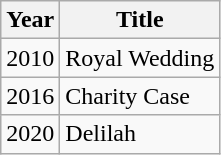<table class="wikitable">
<tr>
<th>Year</th>
<th>Title</th>
</tr>
<tr>
<td>2010</td>
<td>Royal Wedding</td>
</tr>
<tr>
<td>2016</td>
<td>Charity Case</td>
</tr>
<tr>
<td>2020</td>
<td>Delilah</td>
</tr>
</table>
